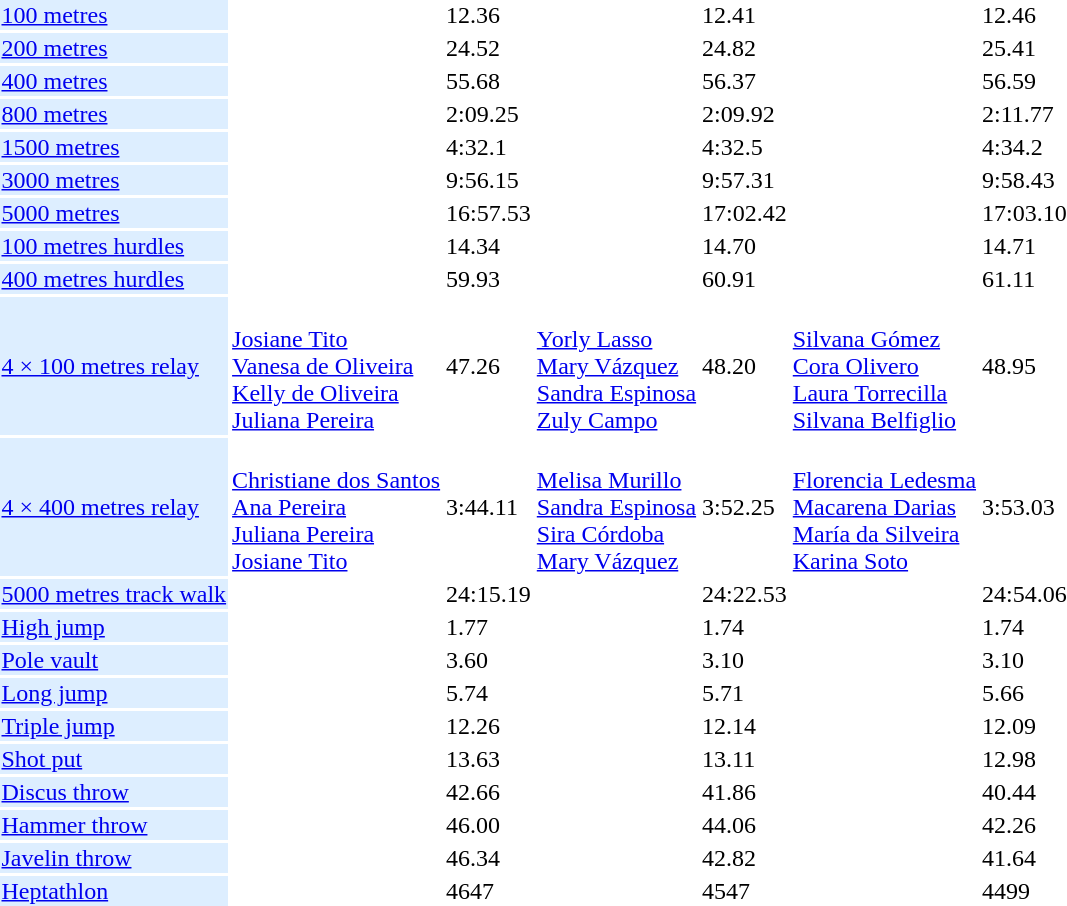<table>
<tr>
<td bgcolor = DDEEFF><a href='#'>100 metres</a></td>
<td></td>
<td>12.36</td>
<td></td>
<td>12.41</td>
<td></td>
<td>12.46</td>
</tr>
<tr>
<td bgcolor = DDEEFF><a href='#'>200 metres</a></td>
<td></td>
<td>24.52</td>
<td></td>
<td>24.82</td>
<td></td>
<td>25.41</td>
</tr>
<tr>
<td bgcolor = DDEEFF><a href='#'>400 metres</a></td>
<td></td>
<td>55.68</td>
<td></td>
<td>56.37</td>
<td></td>
<td>56.59</td>
</tr>
<tr>
<td bgcolor = DDEEFF><a href='#'>800 metres</a></td>
<td></td>
<td>2:09.25</td>
<td></td>
<td>2:09.92</td>
<td></td>
<td>2:11.77</td>
</tr>
<tr>
<td bgcolor = DDEEFF><a href='#'>1500 metres</a></td>
<td></td>
<td>4:32.1</td>
<td></td>
<td>4:32.5</td>
<td></td>
<td>4:34.2</td>
</tr>
<tr>
<td bgcolor = DDEEFF><a href='#'>3000 metres</a></td>
<td></td>
<td>9:56.15</td>
<td></td>
<td>9:57.31</td>
<td></td>
<td>9:58.43</td>
</tr>
<tr>
<td bgcolor = DDEEFF><a href='#'>5000 metres</a></td>
<td></td>
<td>16:57.53</td>
<td></td>
<td>17:02.42</td>
<td></td>
<td>17:03.10</td>
</tr>
<tr>
<td bgcolor = DDEEFF><a href='#'>100 metres hurdles</a></td>
<td></td>
<td>14.34</td>
<td></td>
<td>14.70</td>
<td></td>
<td>14.71</td>
</tr>
<tr>
<td bgcolor = DDEEFF><a href='#'>400 metres hurdles</a></td>
<td></td>
<td>59.93</td>
<td></td>
<td>60.91</td>
<td></td>
<td>61.11</td>
</tr>
<tr>
<td bgcolor = DDEEFF><a href='#'>4 × 100 metres relay</a></td>
<td><br><a href='#'>Josiane Tito</a><br><a href='#'>Vanesa de Oliveira</a><br><a href='#'>Kelly de Oliveira</a><br><a href='#'>Juliana Pereira</a></td>
<td>47.26</td>
<td><br><a href='#'>Yorly Lasso</a><br><a href='#'>Mary Vázquez</a><br><a href='#'>Sandra Espinosa</a><br><a href='#'>Zuly Campo</a></td>
<td>48.20</td>
<td><br><a href='#'>Silvana Gómez</a><br><a href='#'>Cora Olivero</a><br><a href='#'>Laura Torrecilla</a><br><a href='#'>Silvana Belfiglio</a></td>
<td>48.95</td>
</tr>
<tr>
<td bgcolor = DDEEFF><a href='#'>4 × 400 metres relay</a></td>
<td><br><a href='#'>Christiane dos Santos</a><br><a href='#'>Ana Pereira</a><br><a href='#'>Juliana Pereira</a><br><a href='#'>Josiane Tito</a></td>
<td>3:44.11</td>
<td><br><a href='#'>Melisa Murillo</a><br><a href='#'>Sandra Espinosa</a><br><a href='#'>Sira Córdoba</a><br><a href='#'>Mary Vázquez</a></td>
<td>3:52.25</td>
<td><br><a href='#'>Florencia Ledesma</a><br><a href='#'>Macarena Darias</a><br><a href='#'>María da Silveira</a><br><a href='#'>Karina Soto</a></td>
<td>3:53.03</td>
</tr>
<tr>
<td bgcolor = DDEEFF><a href='#'>5000 metres track walk</a></td>
<td></td>
<td>24:15.19</td>
<td></td>
<td>24:22.53</td>
<td></td>
<td>24:54.06</td>
</tr>
<tr>
<td bgcolor = DDEEFF><a href='#'>High jump</a></td>
<td></td>
<td>1.77</td>
<td></td>
<td>1.74</td>
<td></td>
<td>1.74</td>
</tr>
<tr>
<td bgcolor = DDEEFF><a href='#'>Pole vault</a></td>
<td></td>
<td>3.60</td>
<td></td>
<td>3.10</td>
<td></td>
<td>3.10</td>
</tr>
<tr>
<td bgcolor = DDEEFF><a href='#'>Long jump</a></td>
<td></td>
<td>5.74</td>
<td></td>
<td>5.71</td>
<td></td>
<td>5.66</td>
</tr>
<tr>
<td bgcolor = DDEEFF><a href='#'>Triple jump</a></td>
<td></td>
<td>12.26</td>
<td></td>
<td>12.14</td>
<td></td>
<td>12.09</td>
</tr>
<tr>
<td bgcolor = DDEEFF><a href='#'>Shot put</a></td>
<td></td>
<td>13.63</td>
<td></td>
<td>13.11</td>
<td></td>
<td>12.98</td>
</tr>
<tr>
<td bgcolor = DDEEFF><a href='#'>Discus throw</a></td>
<td></td>
<td>42.66</td>
<td></td>
<td>41.86</td>
<td></td>
<td>40.44</td>
</tr>
<tr>
<td bgcolor = DDEEFF><a href='#'>Hammer throw</a></td>
<td></td>
<td>46.00</td>
<td></td>
<td>44.06</td>
<td></td>
<td>42.26</td>
</tr>
<tr>
<td bgcolor = DDEEFF><a href='#'>Javelin throw</a></td>
<td></td>
<td>46.34</td>
<td></td>
<td>42.82</td>
<td></td>
<td>41.64</td>
</tr>
<tr>
<td bgcolor = DDEEFF><a href='#'>Heptathlon</a></td>
<td></td>
<td>4647</td>
<td></td>
<td>4547</td>
<td></td>
<td>4499</td>
</tr>
</table>
